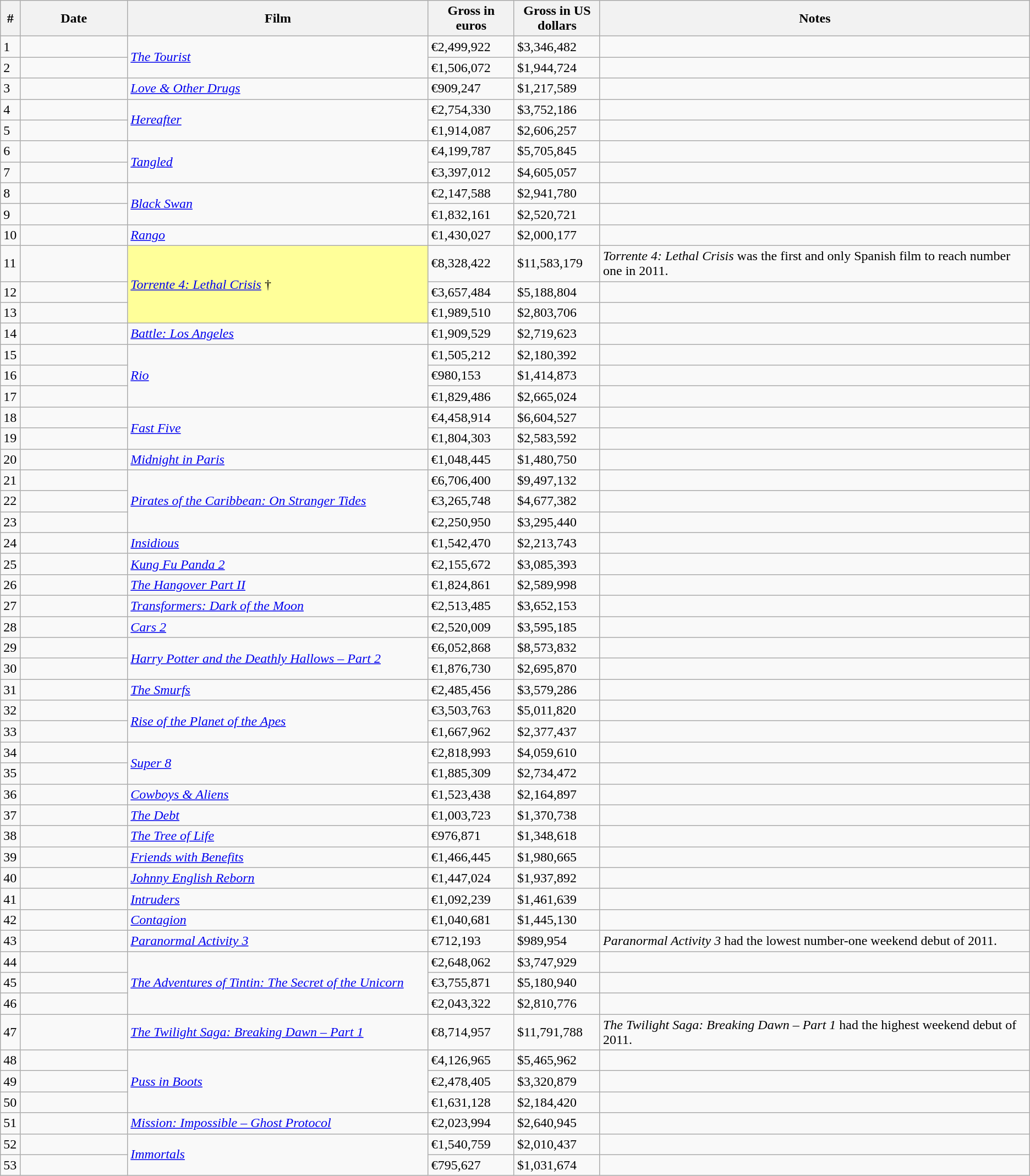<table class="wikitable sortable">
<tr>
<th width="1%">#</th>
<th width="10%">Date</th>
<th width="28%">Film</th>
<th width="8%">Gross in euros</th>
<th width="8%">Gross in US dollars</th>
<th width="40%">Notes</th>
</tr>
<tr>
<td>1</td>
<td></td>
<td rowspan="2"><em><a href='#'>The Tourist</a></em></td>
<td>€2,499,922</td>
<td>$3,346,482</td>
<td></td>
</tr>
<tr>
<td>2</td>
<td></td>
<td>€1,506,072</td>
<td>$1,944,724</td>
<td></td>
</tr>
<tr>
<td>3</td>
<td></td>
<td><em><a href='#'>Love & Other Drugs</a></em></td>
<td>€909,247</td>
<td>$1,217,589</td>
<td></td>
</tr>
<tr>
<td>4</td>
<td></td>
<td rowspan="2"><em><a href='#'>Hereafter</a></em></td>
<td>€2,754,330</td>
<td>$3,752,186</td>
<td></td>
</tr>
<tr>
<td>5</td>
<td></td>
<td>€1,914,087</td>
<td>$2,606,257</td>
<td></td>
</tr>
<tr>
<td>6</td>
<td></td>
<td rowspan="2"><em><a href='#'>Tangled</a></em></td>
<td>€4,199,787</td>
<td>$5,705,845</td>
<td></td>
</tr>
<tr>
<td>7</td>
<td></td>
<td>€3,397,012</td>
<td>$4,605,057</td>
<td></td>
</tr>
<tr>
<td>8</td>
<td></td>
<td rowspan="2"><em><a href='#'>Black Swan</a></em></td>
<td>€2,147,588</td>
<td>$2,941,780</td>
<td></td>
</tr>
<tr>
<td>9</td>
<td></td>
<td>€1,832,161</td>
<td>$2,520,721</td>
<td></td>
</tr>
<tr>
<td>10</td>
<td></td>
<td><em><a href='#'>Rango</a></em></td>
<td>€1,430,027</td>
<td>$2,000,177</td>
<td></td>
</tr>
<tr>
<td>11</td>
<td></td>
<td rowspan="3" style="background-color:#FFFF99"><em><a href='#'>Torrente 4: Lethal Crisis</a></em> †</td>
<td>€8,328,422</td>
<td>$11,583,179</td>
<td><em>Torrente 4: Lethal Crisis</em> was the first and only Spanish film to reach number one in 2011.</td>
</tr>
<tr>
<td>12</td>
<td></td>
<td>€3,657,484</td>
<td>$5,188,804</td>
<td></td>
</tr>
<tr>
<td>13</td>
<td></td>
<td>€1,989,510</td>
<td>$2,803,706</td>
<td></td>
</tr>
<tr>
<td>14</td>
<td></td>
<td><em><a href='#'>Battle: Los Angeles</a></em></td>
<td>€1,909,529</td>
<td>$2,719,623</td>
<td></td>
</tr>
<tr>
<td>15</td>
<td></td>
<td rowspan="3"><em><a href='#'>Rio</a></em></td>
<td>€1,505,212</td>
<td>$2,180,392</td>
<td></td>
</tr>
<tr>
<td>16</td>
<td></td>
<td>€980,153</td>
<td>$1,414,873</td>
<td></td>
</tr>
<tr>
<td>17</td>
<td></td>
<td>€1,829,486</td>
<td>$2,665,024</td>
<td></td>
</tr>
<tr>
<td>18</td>
<td></td>
<td rowspan="2"><em><a href='#'>Fast Five</a></em></td>
<td>€4,458,914</td>
<td>$6,604,527</td>
<td></td>
</tr>
<tr>
<td>19</td>
<td></td>
<td>€1,804,303</td>
<td>$2,583,592</td>
<td></td>
</tr>
<tr>
<td>20</td>
<td></td>
<td><em><a href='#'>Midnight in Paris</a></em></td>
<td>€1,048,445</td>
<td>$1,480,750</td>
<td></td>
</tr>
<tr>
<td>21</td>
<td></td>
<td rowspan="3"><em><a href='#'>Pirates of the Caribbean: On Stranger Tides</a></em></td>
<td>€6,706,400</td>
<td>$9,497,132</td>
<td></td>
</tr>
<tr>
<td>22</td>
<td></td>
<td>€3,265,748</td>
<td>$4,677,382</td>
<td></td>
</tr>
<tr>
<td>23</td>
<td></td>
<td>€2,250,950</td>
<td>$3,295,440</td>
<td></td>
</tr>
<tr>
<td>24</td>
<td></td>
<td><em><a href='#'>Insidious</a></em></td>
<td>€1,542,470</td>
<td>$2,213,743</td>
<td></td>
</tr>
<tr>
<td>25</td>
<td></td>
<td><em><a href='#'>Kung Fu Panda 2</a></em></td>
<td>€2,155,672</td>
<td>$3,085,393</td>
<td></td>
</tr>
<tr>
<td>26</td>
<td></td>
<td><em><a href='#'>The Hangover Part II</a></em></td>
<td>€1,824,861</td>
<td>$2,589,998</td>
<td></td>
</tr>
<tr>
<td>27</td>
<td></td>
<td><em><a href='#'>Transformers: Dark of the Moon</a></em></td>
<td>€2,513,485</td>
<td>$3,652,153</td>
<td></td>
</tr>
<tr>
<td>28</td>
<td></td>
<td><em><a href='#'>Cars 2</a></em></td>
<td>€2,520,009</td>
<td>$3,595,185</td>
<td></td>
</tr>
<tr>
<td>29</td>
<td></td>
<td rowspan="2"><em><a href='#'>Harry Potter and the Deathly Hallows – Part 2</a></em></td>
<td>€6,052,868</td>
<td>$8,573,832</td>
<td></td>
</tr>
<tr>
<td>30</td>
<td></td>
<td>€1,876,730</td>
<td>$2,695,870</td>
<td></td>
</tr>
<tr>
<td>31</td>
<td></td>
<td><em><a href='#'>The Smurfs</a></em></td>
<td>€2,485,456</td>
<td>$3,579,286</td>
<td></td>
</tr>
<tr>
<td>32</td>
<td></td>
<td rowspan="2"><em><a href='#'>Rise of the Planet of the Apes</a></em></td>
<td>€3,503,763</td>
<td>$5,011,820</td>
<td></td>
</tr>
<tr>
<td>33</td>
<td></td>
<td>€1,667,962</td>
<td>$2,377,437</td>
<td></td>
</tr>
<tr>
<td>34</td>
<td></td>
<td rowspan="2"><em><a href='#'>Super 8</a></em></td>
<td>€2,818,993</td>
<td>$4,059,610</td>
<td></td>
</tr>
<tr>
<td>35</td>
<td></td>
<td>€1,885,309</td>
<td>$2,734,472</td>
<td></td>
</tr>
<tr>
<td>36</td>
<td></td>
<td><em><a href='#'>Cowboys & Aliens</a></em></td>
<td>€1,523,438</td>
<td>$2,164,897</td>
<td></td>
</tr>
<tr>
<td>37</td>
<td></td>
<td><em><a href='#'>The Debt</a></em></td>
<td>€1,003,723</td>
<td>$1,370,738</td>
<td></td>
</tr>
<tr>
<td>38</td>
<td></td>
<td><em><a href='#'>The Tree of Life</a></em></td>
<td>€976,871</td>
<td>$1,348,618</td>
<td></td>
</tr>
<tr>
<td>39</td>
<td></td>
<td><em><a href='#'>Friends with Benefits</a></em></td>
<td>€1,466,445</td>
<td>$1,980,665</td>
<td></td>
</tr>
<tr>
<td>40</td>
<td></td>
<td><em><a href='#'>Johnny English Reborn</a></em></td>
<td>€1,447,024</td>
<td>$1,937,892</td>
<td></td>
</tr>
<tr>
<td>41</td>
<td></td>
<td><em><a href='#'>Intruders</a></em></td>
<td>€1,092,239</td>
<td>$1,461,639</td>
<td></td>
</tr>
<tr>
<td>42</td>
<td></td>
<td><em><a href='#'>Contagion</a></em></td>
<td>€1,040,681</td>
<td>$1,445,130</td>
<td></td>
</tr>
<tr>
<td>43</td>
<td></td>
<td><em><a href='#'>Paranormal Activity 3</a></em></td>
<td>€712,193</td>
<td>$989,954</td>
<td><em>Paranormal Activity 3</em> had the lowest number-one weekend debut of 2011.</td>
</tr>
<tr>
<td>44</td>
<td></td>
<td rowspan="3"><em><a href='#'>The Adventures of Tintin: The Secret of the Unicorn</a></em></td>
<td>€2,648,062</td>
<td>$3,747,929</td>
<td></td>
</tr>
<tr>
<td>45</td>
<td></td>
<td>€3,755,871</td>
<td>$5,180,940</td>
<td></td>
</tr>
<tr>
<td>46</td>
<td></td>
<td>€2,043,322</td>
<td>$2,810,776</td>
<td></td>
</tr>
<tr>
<td>47</td>
<td></td>
<td><em><a href='#'>The Twilight Saga: Breaking Dawn – Part 1</a></em></td>
<td>€8,714,957</td>
<td>$11,791,788</td>
<td><em>The Twilight Saga: Breaking Dawn – Part 1</em> had the highest weekend debut of 2011.</td>
</tr>
<tr>
<td>48</td>
<td></td>
<td rowspan="3"><em><a href='#'>Puss in Boots</a></em></td>
<td>€4,126,965</td>
<td>$5,465,962</td>
<td></td>
</tr>
<tr>
<td>49</td>
<td></td>
<td>€2,478,405</td>
<td>$3,320,879</td>
<td></td>
</tr>
<tr>
<td>50</td>
<td></td>
<td>€1,631,128</td>
<td>$2,184,420</td>
<td></td>
</tr>
<tr>
<td>51</td>
<td></td>
<td><em><a href='#'>Mission: Impossible – Ghost Protocol</a></em></td>
<td>€2,023,994</td>
<td>$2,640,945</td>
<td></td>
</tr>
<tr>
<td>52</td>
<td></td>
<td rowspan="2"><em><a href='#'>Immortals</a></em></td>
<td>€1,540,759</td>
<td>$2,010,437</td>
<td></td>
</tr>
<tr>
<td>53</td>
<td></td>
<td>€795,627</td>
<td>$1,031,674</td>
<td></td>
</tr>
</table>
